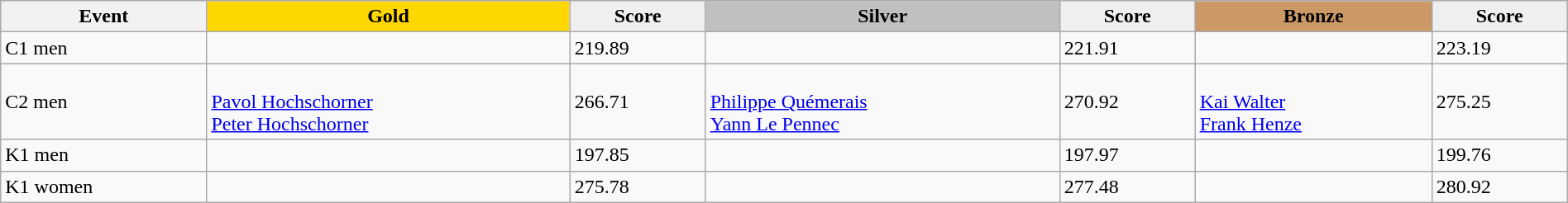<table class="wikitable" width=100%>
<tr>
<th>Event</th>
<td align=center bgcolor="gold"><strong>Gold</strong></td>
<td align=center bgcolor="EFEFEF"><strong>Score</strong></td>
<td align=center bgcolor="silver"><strong>Silver</strong></td>
<td align=center bgcolor="EFEFEF"><strong>Score</strong></td>
<td align=center bgcolor="CC9966"><strong>Bronze</strong></td>
<td align=center bgcolor="EFEFEF"><strong>Score</strong></td>
</tr>
<tr>
<td>C1 men</td>
<td></td>
<td>219.89</td>
<td></td>
<td>221.91</td>
<td></td>
<td>223.19</td>
</tr>
<tr>
<td>C2 men</td>
<td><br><a href='#'>Pavol Hochschorner</a><br><a href='#'>Peter Hochschorner</a></td>
<td>266.71</td>
<td><br><a href='#'>Philippe Quémerais</a><br><a href='#'>Yann Le Pennec</a></td>
<td>270.92</td>
<td><br><a href='#'>Kai Walter</a><br><a href='#'>Frank Henze</a></td>
<td>275.25</td>
</tr>
<tr>
<td>K1 men</td>
<td></td>
<td>197.85</td>
<td></td>
<td>197.97</td>
<td></td>
<td>199.76</td>
</tr>
<tr>
<td>K1 women</td>
<td></td>
<td>275.78</td>
<td></td>
<td>277.48</td>
<td></td>
<td>280.92</td>
</tr>
</table>
